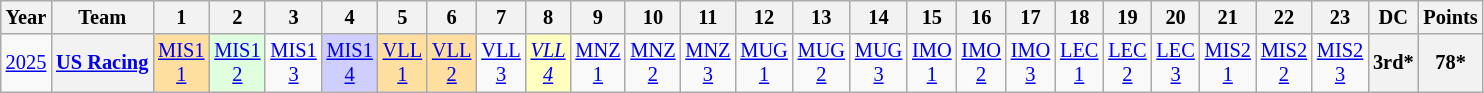<table class="wikitable" style="text-align:center; font-size:85%">
<tr>
<th>Year</th>
<th>Team</th>
<th>1</th>
<th>2</th>
<th>3</th>
<th>4</th>
<th>5</th>
<th>6</th>
<th>7</th>
<th>8</th>
<th>9</th>
<th>10</th>
<th>11</th>
<th>12</th>
<th>13</th>
<th>14</th>
<th>15</th>
<th>16</th>
<th>17</th>
<th>18</th>
<th>19</th>
<th>20</th>
<th>21</th>
<th>22</th>
<th>23</th>
<th>DC</th>
<th>Points</th>
</tr>
<tr>
<td><a href='#'>2025</a></td>
<th nowrap><a href='#'>US Racing</a></th>
<td style="background:#ffdf9f;"><a href='#'>MIS1<br>1</a><br></td>
<td style="background:#dfffdf;"><a href='#'>MIS1<br>2</a><br></td>
<td><a href='#'>MIS1<br>3</a></td>
<td style="background:#cfcfff;"><a href='#'>MIS1<br>4</a><br></td>
<td style="background:#ffdf9f;"><a href='#'>VLL<br>1</a><br></td>
<td style="background:#ffdf9f;"><a href='#'>VLL<br>2</a><br></td>
<td style="background:#;"><a href='#'>VLL<br>3</a><br></td>
<td style="background:#ffffbf;"><em><a href='#'>VLL<br>4</a></em><br></td>
<td style="background:#;"><a href='#'>MNZ<br>1</a><br></td>
<td style="background:#;"><a href='#'>MNZ<br>2</a><br></td>
<td style="background:#;"><a href='#'>MNZ<br>3</a><br></td>
<td style="background:#;"><a href='#'>MUG<br>1</a><br></td>
<td style="background:#;"><a href='#'>MUG<br>2</a><br></td>
<td style="background:#;"><a href='#'>MUG<br>3</a><br></td>
<td style="background:#;"><a href='#'>IMO<br>1</a><br></td>
<td style="background:#;"><a href='#'>IMO<br>2</a><br></td>
<td style="background:#;"><a href='#'>IMO<br>3</a><br></td>
<td style="background:#;"><a href='#'>LEC<br>1</a><br></td>
<td style="background:#;"><a href='#'>LEC<br>2</a><br></td>
<td style="background:#;"><a href='#'>LEC<br>3</a><br></td>
<td style="background:#;"><a href='#'>MIS2<br>1</a><br></td>
<td style="background:#;"><a href='#'>MIS2<br>2</a><br></td>
<td style="background:#;"><a href='#'>MIS2<br>3</a><br></td>
<th>3rd*</th>
<th>78*</th>
</tr>
</table>
